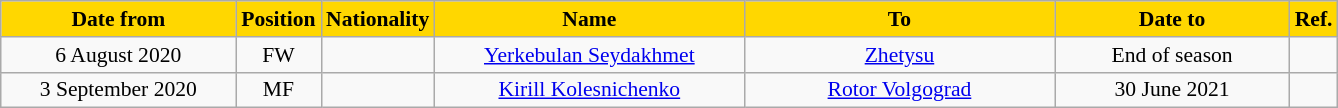<table class="wikitable" style="text-align:center; font-size:90%; ">
<tr>
<th style="background:#FFD700; color:#000000; width:150px;">Date from</th>
<th style="background:#FFD700; color:#000000; width:50px;">Position</th>
<th style="background:#FFD700; color:#000000; width:50px;">Nationality</th>
<th style="background:#FFD700; color:#000000; width:200px;">Name</th>
<th style="background:#FFD700; color:#000000; width:200px;">To</th>
<th style="background:#FFD700; color:#000000; width:150px;">Date to</th>
<th style="background:#FFD700; color:#000000; width:25px;">Ref.</th>
</tr>
<tr>
<td>6 August 2020</td>
<td>FW</td>
<td></td>
<td><a href='#'>Yerkebulan Seydakhmet</a></td>
<td><a href='#'>Zhetysu</a></td>
<td>End of season</td>
<td></td>
</tr>
<tr>
<td>3 September 2020</td>
<td>MF</td>
<td></td>
<td><a href='#'>Kirill Kolesnichenko</a></td>
<td><a href='#'>Rotor Volgograd</a></td>
<td>30 June 2021</td>
<td></td>
</tr>
</table>
